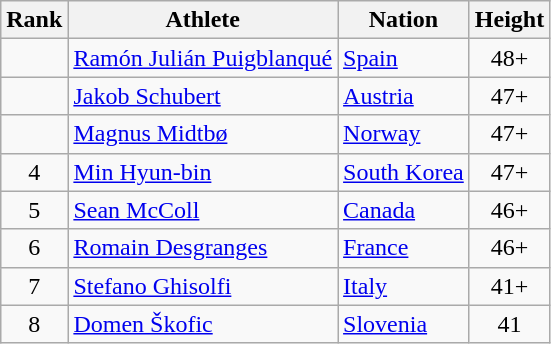<table class="wikitable sortable" style="text-align:center">
<tr>
<th>Rank</th>
<th>Athlete</th>
<th>Nation</th>
<th>Height</th>
</tr>
<tr>
<td></td>
<td align=left><a href='#'>Ramón Julián Puigblanqué</a></td>
<td align=left> <a href='#'>Spain</a></td>
<td>48+</td>
</tr>
<tr>
<td></td>
<td align=left><a href='#'>Jakob Schubert</a></td>
<td align=left> <a href='#'>Austria</a></td>
<td>47+</td>
</tr>
<tr>
<td></td>
<td align=left><a href='#'>Magnus Midtbø</a></td>
<td align=left> <a href='#'>Norway</a></td>
<td>47+</td>
</tr>
<tr>
<td>4</td>
<td align=left><a href='#'>Min Hyun-bin</a></td>
<td align=left> <a href='#'>South Korea</a></td>
<td>47+</td>
</tr>
<tr>
<td>5</td>
<td align=left><a href='#'>Sean McColl</a></td>
<td align=left> <a href='#'>Canada</a></td>
<td>46+</td>
</tr>
<tr>
<td>6</td>
<td align=left><a href='#'>Romain Desgranges</a></td>
<td align=left> <a href='#'>France</a></td>
<td>46+</td>
</tr>
<tr>
<td>7</td>
<td align=left><a href='#'>Stefano Ghisolfi</a></td>
<td align=left> <a href='#'>Italy</a></td>
<td>41+</td>
</tr>
<tr>
<td>8</td>
<td align=left><a href='#'>Domen Škofic</a></td>
<td align=left> <a href='#'>Slovenia</a></td>
<td>41</td>
</tr>
</table>
